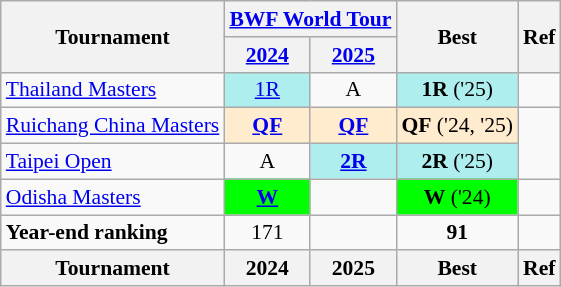<table class="wikitable" style="font-size:90%; text-align:center">
<tr>
<th rowspan="2">Tournament</th>
<th colspan="2"><a href='#'>BWF World Tour</a></th>
<th rowspan="2">Best</th>
<th rowspan="2">Ref</th>
</tr>
<tr>
<th><a href='#'>2024</a></th>
<th><a href='#'>2025</a></th>
</tr>
<tr>
<td align="left"><a href='#'>Thailand Masters</a></td>
<td bgcolor=AFEEEE><a href='#'>1R</a></td>
<td>A</td>
<td bgcolor=AFEEEE><strong>1R</strong> ('25)</td>
<td></td>
</tr>
<tr>
<td align="left"><a href='#'>Ruichang China Masters</a></td>
<td bgcolor=FFEBCD><a href='#'><strong>QF</strong></a></td>
<td bgcolor=FFEBCD><a href='#'><strong>QF</strong></a></td>
<td bgcolor=FFEBCD><strong>QF</strong> ('24, '25)</td>
</tr>
<tr>
<td align="left"><a href='#'>Taipei Open</a></td>
<td>A</td>
<td bgcolor=AFEEEE><a href='#'><strong>2R</strong></a></td>
<td bgcolor=AFEEEE><strong>2R</strong> ('25)</td>
</tr>
<tr>
<td align="left"><a href='#'>Odisha Masters</a></td>
<td bgcolor=00FF00><a href='#'><strong>W</strong></a></td>
<td></td>
<td bgcolor=00FF00><strong>W</strong> ('24)</td>
<td></td>
</tr>
<tr>
<td align="left"><strong>Year-end ranking</strong></td>
<td>171</td>
<td></td>
<td><strong>91</strong></td>
<td></td>
</tr>
<tr>
<th>Tournament</th>
<th>2024</th>
<th>2025</th>
<th>Best</th>
<th>Ref</th>
</tr>
</table>
